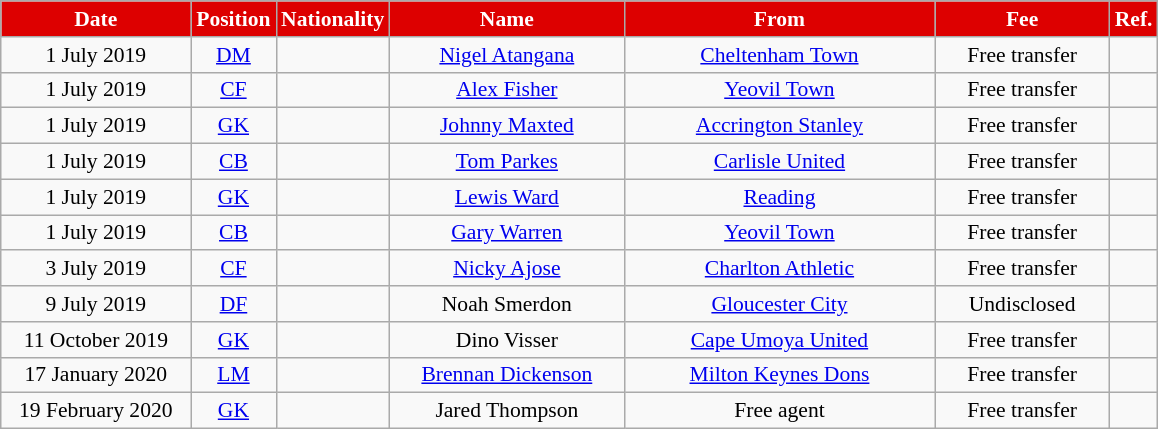<table class="wikitable"  style="text-align:center; font-size:90%; ">
<tr>
<th style="background:#DD0000; color:#FFFFFF; width:120px;">Date</th>
<th style="background:#DD0000; color:#FFFFFF; width:50px;">Position</th>
<th style="background:#DD0000; color:#FFFFFF; width:50px;">Nationality</th>
<th style="background:#DD0000; color:#FFFFFF; width:150px;">Name</th>
<th style="background:#DD0000; color:#FFFFFF; width:200px;">From</th>
<th style="background:#DD0000; color:#FFFFFF; width:110px;">Fee</th>
<th style="background:#DD0000; color:#FFFFFF; width:25px;">Ref.</th>
</tr>
<tr>
<td>1 July 2019</td>
<td><a href='#'>DM</a></td>
<td></td>
<td><a href='#'>Nigel Atangana</a></td>
<td><a href='#'>Cheltenham Town</a></td>
<td>Free transfer</td>
<td></td>
</tr>
<tr>
<td>1 July 2019</td>
<td><a href='#'>CF</a></td>
<td></td>
<td><a href='#'>Alex Fisher</a></td>
<td><a href='#'>Yeovil Town</a></td>
<td>Free transfer</td>
<td></td>
</tr>
<tr>
<td>1 July 2019</td>
<td><a href='#'>GK</a></td>
<td></td>
<td><a href='#'>Johnny Maxted</a></td>
<td><a href='#'>Accrington Stanley</a></td>
<td>Free transfer</td>
<td></td>
</tr>
<tr>
<td>1 July 2019</td>
<td><a href='#'>CB</a></td>
<td></td>
<td><a href='#'>Tom Parkes</a></td>
<td><a href='#'>Carlisle United</a></td>
<td>Free transfer</td>
<td></td>
</tr>
<tr>
<td>1 July 2019</td>
<td><a href='#'>GK</a></td>
<td></td>
<td><a href='#'>Lewis Ward</a></td>
<td><a href='#'>Reading</a></td>
<td>Free transfer</td>
<td></td>
</tr>
<tr>
<td>1 July 2019</td>
<td><a href='#'>CB</a></td>
<td></td>
<td><a href='#'>Gary Warren</a></td>
<td><a href='#'>Yeovil Town</a></td>
<td>Free transfer</td>
<td></td>
</tr>
<tr>
<td>3 July 2019</td>
<td><a href='#'>CF</a></td>
<td></td>
<td><a href='#'>Nicky Ajose</a></td>
<td><a href='#'>Charlton Athletic</a></td>
<td>Free transfer</td>
<td></td>
</tr>
<tr>
<td>9 July 2019</td>
<td><a href='#'>DF</a></td>
<td></td>
<td>Noah Smerdon</td>
<td><a href='#'>Gloucester City</a></td>
<td>Undisclosed</td>
<td></td>
</tr>
<tr>
<td>11 October 2019</td>
<td><a href='#'>GK</a></td>
<td></td>
<td>Dino Visser</td>
<td> <a href='#'>Cape Umoya United</a></td>
<td>Free transfer</td>
<td></td>
</tr>
<tr>
<td>17 January 2020</td>
<td><a href='#'>LM</a></td>
<td></td>
<td><a href='#'>Brennan Dickenson</a></td>
<td><a href='#'>Milton Keynes Dons</a></td>
<td>Free transfer</td>
<td></td>
</tr>
<tr>
<td>19 February 2020</td>
<td><a href='#'>GK</a></td>
<td></td>
<td>Jared Thompson</td>
<td>Free agent</td>
<td>Free transfer</td>
<td></td>
</tr>
</table>
